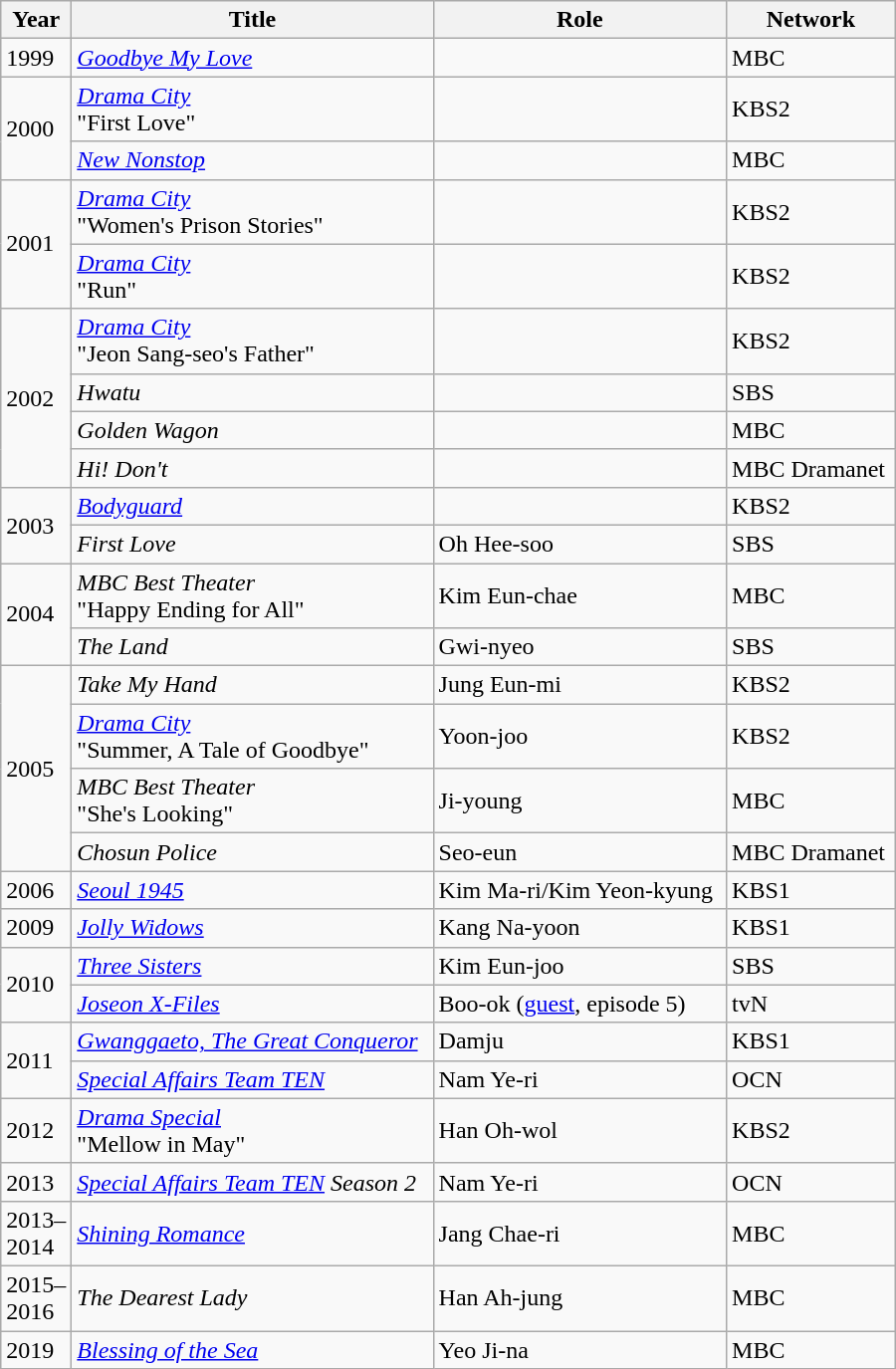<table class="wikitable" style="width:600px">
<tr>
<th width=10>Year</th>
<th>Title</th>
<th>Role</th>
<th>Network</th>
</tr>
<tr>
<td>1999</td>
<td><em><a href='#'>Goodbye My Love</a></em></td>
<td></td>
<td>MBC</td>
</tr>
<tr>
<td rowspan=2>2000</td>
<td><em><a href='#'>Drama City</a></em><br>"First Love" </td>
<td></td>
<td>KBS2</td>
</tr>
<tr>
<td><em><a href='#'>New Nonstop</a></em></td>
<td></td>
<td>MBC</td>
</tr>
<tr>
<td rowspan=2>2001</td>
<td><em><a href='#'>Drama City</a></em><br>"Women's Prison Stories" </td>
<td></td>
<td>KBS2</td>
</tr>
<tr>
<td><em><a href='#'>Drama City</a></em><br>"Run" </td>
<td></td>
<td>KBS2</td>
</tr>
<tr>
<td rowspan=4>2002</td>
<td><em><a href='#'>Drama City</a></em><br>"Jeon Sang-seo's Father" </td>
<td></td>
<td>KBS2</td>
</tr>
<tr>
<td><em>Hwatu</em></td>
<td></td>
<td>SBS</td>
</tr>
<tr>
<td><em>Golden Wagon</em></td>
<td></td>
<td>MBC</td>
</tr>
<tr>
<td><em>Hi! Don't</em></td>
<td></td>
<td>MBC Dramanet</td>
</tr>
<tr>
<td rowspan=2>2003</td>
<td><em><a href='#'>Bodyguard</a></em></td>
<td></td>
<td>KBS2</td>
</tr>
<tr>
<td><em>First Love</em></td>
<td>Oh Hee-soo</td>
<td>SBS</td>
</tr>
<tr>
<td rowspan=2>2004</td>
<td><em>MBC Best Theater</em><br>"Happy Ending for All" </td>
<td>Kim Eun-chae</td>
<td>MBC</td>
</tr>
<tr>
<td><em>The Land</em></td>
<td>Gwi-nyeo</td>
<td>SBS</td>
</tr>
<tr>
<td rowspan=4>2005</td>
<td><em>Take My Hand</em></td>
<td>Jung Eun-mi</td>
<td>KBS2</td>
</tr>
<tr>
<td><em><a href='#'>Drama City</a></em><br>"Summer, A Tale of Goodbye" </td>
<td>Yoon-joo</td>
<td>KBS2</td>
</tr>
<tr>
<td><em>MBC Best Theater</em><br>"She's Looking" </td>
<td>Ji-young</td>
<td>MBC</td>
</tr>
<tr>
<td><em>Chosun Police</em></td>
<td>Seo-eun</td>
<td>MBC Dramanet</td>
</tr>
<tr>
<td>2006</td>
<td><em><a href='#'>Seoul 1945</a></em></td>
<td>Kim Ma-ri/Kim Yeon-kyung</td>
<td>KBS1</td>
</tr>
<tr>
<td>2009</td>
<td><em><a href='#'>Jolly Widows</a></em></td>
<td>Kang Na-yoon</td>
<td>KBS1</td>
</tr>
<tr>
<td rowspan=2>2010</td>
<td><em><a href='#'>Three Sisters</a></em></td>
<td>Kim Eun-joo</td>
<td>SBS</td>
</tr>
<tr>
<td><em><a href='#'>Joseon X-Files</a></em></td>
<td>Boo-ok (<a href='#'>guest</a>, episode 5)</td>
<td>tvN</td>
</tr>
<tr>
<td rowspan=2>2011</td>
<td><em><a href='#'>Gwanggaeto, The Great Conqueror</a></em></td>
<td>Damju</td>
<td>KBS1</td>
</tr>
<tr>
<td><em><a href='#'>Special Affairs Team TEN</a></em></td>
<td>Nam Ye-ri</td>
<td>OCN</td>
</tr>
<tr>
<td>2012</td>
<td><em><a href='#'>Drama Special</a></em><br>"Mellow in May" </td>
<td>Han Oh-wol</td>
<td>KBS2</td>
</tr>
<tr>
<td>2013</td>
<td><em><a href='#'>Special Affairs Team TEN</a> Season 2</em></td>
<td>Nam Ye-ri</td>
<td>OCN</td>
</tr>
<tr>
<td>2013–2014</td>
<td><em><a href='#'>Shining Romance</a></em></td>
<td>Jang Chae-ri</td>
<td>MBC</td>
</tr>
<tr>
<td>2015–2016</td>
<td><em>The Dearest Lady</em></td>
<td>Han Ah-jung</td>
<td>MBC</td>
</tr>
<tr>
<td>2019</td>
<td><em><a href='#'>Blessing of the Sea</a></em></td>
<td>Yeo Ji-na</td>
<td>MBC</td>
</tr>
</table>
